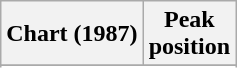<table class="wikitable">
<tr>
<th>Chart (1987)</th>
<th>Peak<br>position</th>
</tr>
<tr>
</tr>
<tr>
</tr>
<tr>
</tr>
</table>
